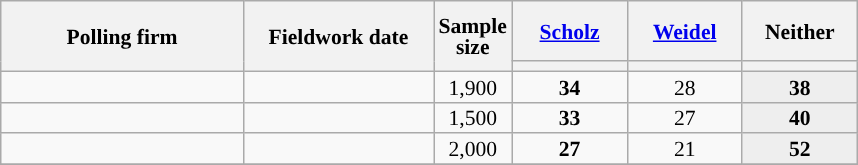<table class="wikitable sortable mw-datatable" style="text-align:center;font-size:90%;line-height:14px;">
<tr style="height:40px;">
<th style="width:155px;" rowspan="2">Polling firm</th>
<th style="width:120px;" rowspan="2">Fieldwork date</th>
<th style="width: 35px;" rowspan="2">Sample<br>size</th>
<th class="unsortable" style="width:70px;"><a href='#'>Scholz</a><br></th>
<th class="unsortable" style="width:70px;"><a href='#'>Weidel</a><br></th>
<th class="unsortable" style="width:70px;">Neither</th>
</tr>
<tr>
<th style="background:"></th>
<th style="background:"></th>
<th style="background:"></th>
</tr>
<tr>
<td></td>
<td></td>
<td>1,900</td>
<td><strong>34</strong></td>
<td>28</td>
<td style="background:#EEEEEE;"><strong>38</strong></td>
</tr>
<tr>
<td></td>
<td></td>
<td>1,500</td>
<td><strong>33</strong></td>
<td>27</td>
<td style="background:#EEEEEE;"><strong>40</strong></td>
</tr>
<tr>
<td></td>
<td></td>
<td>2,000</td>
<td><strong>27</strong></td>
<td>21</td>
<td style="background:#EEEEEE;"><strong>52</strong></td>
</tr>
<tr>
</tr>
</table>
